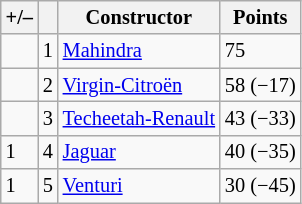<table class="wikitable" style="font-size: 85%">
<tr>
<th scope="col">+/–</th>
<th scope="col"></th>
<th scope="col">Constructor</th>
<th scope="col">Points</th>
</tr>
<tr>
<td align="left"></td>
<td align="center">1</td>
<td> <a href='#'>Mahindra</a></td>
<td align="left">75</td>
</tr>
<tr>
<td align="left"></td>
<td align="center">2</td>
<td> <a href='#'>Virgin-Citroën</a></td>
<td align="left">58 (−17)</td>
</tr>
<tr>
<td align="left"></td>
<td align="center">3</td>
<td> <a href='#'>Techeetah-Renault</a></td>
<td align="left">43 (−33)</td>
</tr>
<tr>
<td align="left"> 1</td>
<td align="center">4</td>
<td> <a href='#'>Jaguar</a></td>
<td align="left">40 (−35)</td>
</tr>
<tr>
<td align="left"> 1</td>
<td align="center">5</td>
<td> <a href='#'>Venturi</a></td>
<td align="left">30 (−45)</td>
</tr>
</table>
